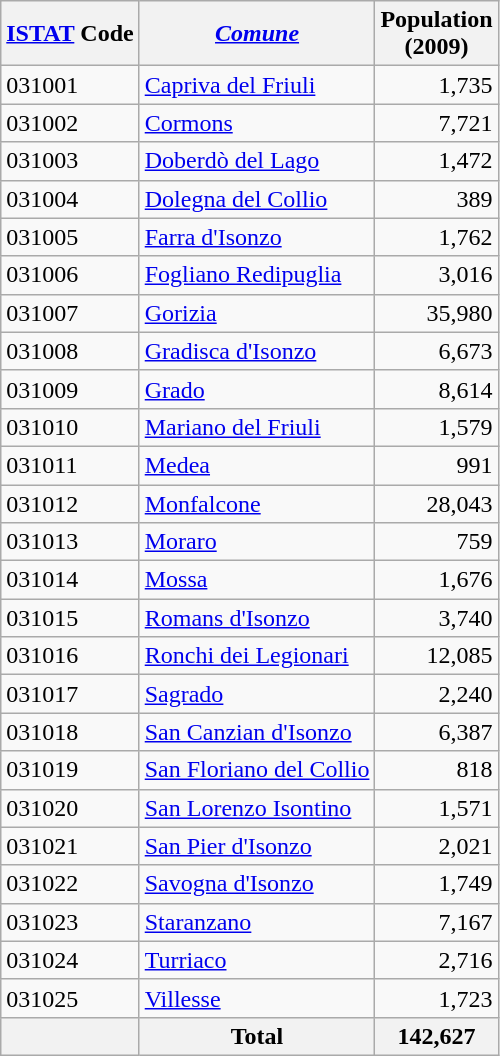<table class="wikitable sortable">
<tr>
<th><a href='#'>ISTAT</a> Code</th>
<th><em><a href='#'>Comune</a></em></th>
<th>Population <br>(2009)</th>
</tr>
<tr>
<td>031001</td>
<td><a href='#'>Capriva del Friuli</a></td>
<td align=right>1,735</td>
</tr>
<tr>
<td>031002</td>
<td><a href='#'>Cormons</a></td>
<td align=right>7,721</td>
</tr>
<tr>
<td>031003</td>
<td><a href='#'>Doberdò del Lago</a></td>
<td align=right>1,472</td>
</tr>
<tr>
<td>031004</td>
<td><a href='#'>Dolegna del Collio</a></td>
<td align=right>389</td>
</tr>
<tr>
<td>031005</td>
<td><a href='#'>Farra d'Isonzo</a></td>
<td align=right>1,762</td>
</tr>
<tr>
<td>031006</td>
<td><a href='#'>Fogliano Redipuglia</a></td>
<td align=right>3,016</td>
</tr>
<tr>
<td>031007</td>
<td><a href='#'>Gorizia</a></td>
<td align=right>35,980</td>
</tr>
<tr>
<td>031008</td>
<td><a href='#'>Gradisca d'Isonzo</a></td>
<td align=right>6,673</td>
</tr>
<tr>
<td>031009</td>
<td><a href='#'>Grado</a></td>
<td align=right>8,614</td>
</tr>
<tr>
<td>031010</td>
<td><a href='#'>Mariano del Friuli</a></td>
<td align=right>1,579</td>
</tr>
<tr>
<td>031011</td>
<td><a href='#'>Medea</a></td>
<td align=right>991</td>
</tr>
<tr>
<td>031012</td>
<td><a href='#'>Monfalcone</a></td>
<td align=right>28,043</td>
</tr>
<tr>
<td>031013</td>
<td><a href='#'>Moraro</a></td>
<td align=right>759</td>
</tr>
<tr>
<td>031014</td>
<td><a href='#'>Mossa</a></td>
<td align=right>1,676</td>
</tr>
<tr>
<td>031015</td>
<td><a href='#'>Romans d'Isonzo</a></td>
<td align=right>3,740</td>
</tr>
<tr>
<td>031016</td>
<td><a href='#'>Ronchi dei Legionari</a></td>
<td align=right>12,085</td>
</tr>
<tr>
<td>031017</td>
<td><a href='#'>Sagrado</a></td>
<td align=right>2,240</td>
</tr>
<tr>
<td>031018</td>
<td><a href='#'>San Canzian d'Isonzo</a></td>
<td align=right>6,387</td>
</tr>
<tr>
<td>031019</td>
<td><a href='#'>San Floriano del Collio</a></td>
<td align=right>818</td>
</tr>
<tr>
<td>031020</td>
<td><a href='#'>San Lorenzo Isontino</a></td>
<td align=right>1,571</td>
</tr>
<tr>
<td>031021</td>
<td><a href='#'>San Pier d'Isonzo</a></td>
<td align=right>2,021</td>
</tr>
<tr>
<td>031022</td>
<td><a href='#'>Savogna d'Isonzo</a></td>
<td align=right>1,749</td>
</tr>
<tr>
<td>031023</td>
<td><a href='#'>Staranzano</a></td>
<td align=right>7,167</td>
</tr>
<tr>
<td>031024</td>
<td><a href='#'>Turriaco</a></td>
<td align=right>2,716</td>
</tr>
<tr>
<td>031025</td>
<td><a href='#'>Villesse</a></td>
<td align=right>1,723</td>
</tr>
<tr>
<th></th>
<th>Total</th>
<th>142,627</th>
</tr>
</table>
